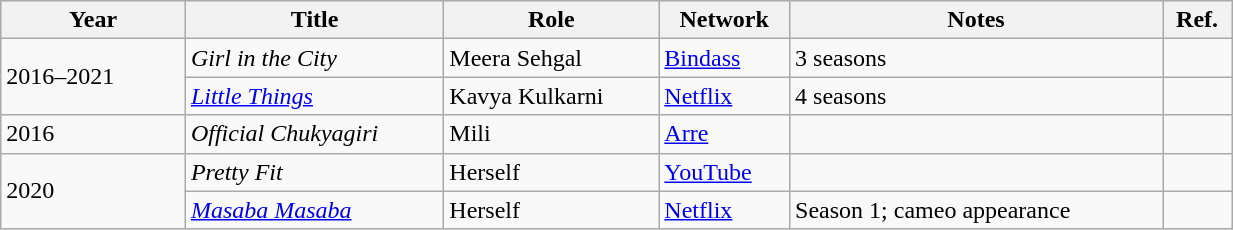<table class="wikitable plainrowheaders sortable" width=65%>
<tr>
<th scope="col" width="15%">Year</th>
<th scope="col">Title</th>
<th scope="col">Role</th>
<th>Network</th>
<th scope="col" class="unsortable">Notes</th>
<th scope="col" class="unsortable">Ref.</th>
</tr>
<tr>
<td rowspan="2">2016–2021</td>
<td><em>Girl in the City</em></td>
<td>Meera Sehgal</td>
<td><a href='#'>Bindass</a></td>
<td>3 seasons</td>
<td></td>
</tr>
<tr>
<td><em><a href='#'>Little Things</a></em></td>
<td>Kavya Kulkarni</td>
<td><a href='#'>Netflix</a></td>
<td>4 seasons</td>
<td></td>
</tr>
<tr>
<td>2016</td>
<td><em>Official Chukyagiri</em></td>
<td>Mili</td>
<td><a href='#'>Arre</a></td>
<td></td>
<td></td>
</tr>
<tr>
<td rowspan="2">2020</td>
<td><em>Pretty Fit</em></td>
<td>Herself</td>
<td><a href='#'>YouTube</a></td>
<td></td>
<td></td>
</tr>
<tr>
<td><em><a href='#'>Masaba Masaba</a></em></td>
<td>Herself</td>
<td><a href='#'>Netflix</a></td>
<td>Season 1; cameo appearance</td>
<td></td>
</tr>
</table>
